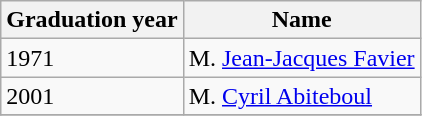<table class="wikitable">
<tr>
<th>Graduation year</th>
<th>Name</th>
</tr>
<tr>
<td>1971</td>
<td>M. <a href='#'>Jean-Jacques Favier</a></td>
</tr>
<tr>
<td>2001</td>
<td>M. <a href='#'>Cyril Abiteboul</a></td>
</tr>
<tr>
</tr>
</table>
